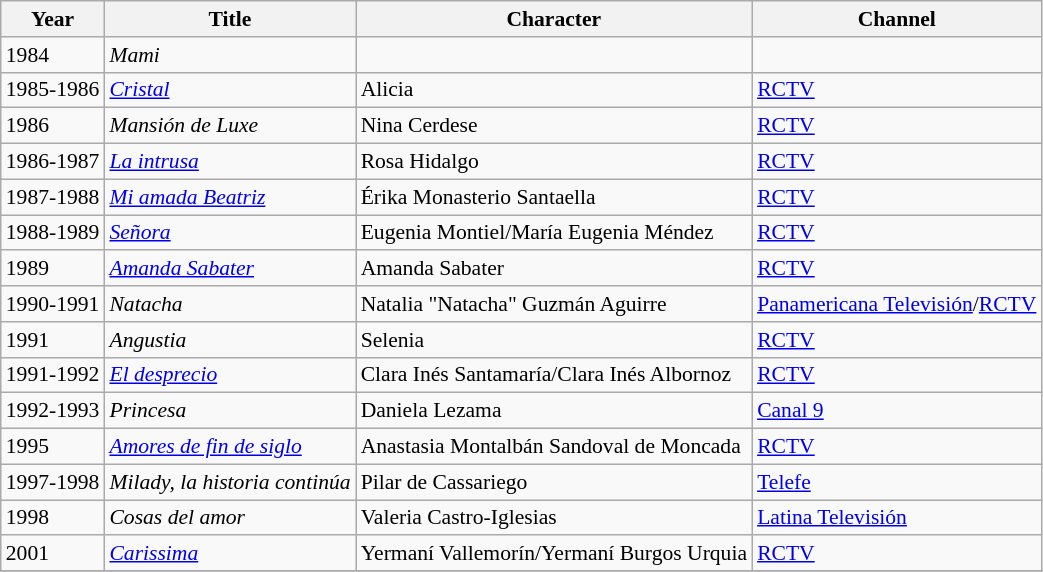<table class="wikitable" style="font-size: 90%;">
<tr>
<th>Year</th>
<th>Title</th>
<th>Character</th>
<th>Channel</th>
</tr>
<tr>
<td>1984</td>
<td><em>Mami</em></td>
<td></td>
<td></td>
</tr>
<tr>
<td>1985-1986</td>
<td><em><a href='#'>Cristal</a></em></td>
<td>Alicia</td>
<td><a href='#'>RCTV</a></td>
</tr>
<tr>
<td>1986</td>
<td><em>Mansión de Luxe</em></td>
<td>Nina Cerdese</td>
<td><a href='#'>RCTV</a></td>
</tr>
<tr>
<td>1986-1987</td>
<td><em><a href='#'>La intrusa</a></em></td>
<td>Rosa Hidalgo</td>
<td><a href='#'>RCTV</a></td>
</tr>
<tr>
<td>1987-1988</td>
<td><em><a href='#'>Mi amada Beatriz</a></em></td>
<td>Érika Monasterio Santaella</td>
<td><a href='#'>RCTV</a></td>
</tr>
<tr>
<td>1988-1989</td>
<td><em><a href='#'>Señora</a></em></td>
<td>Eugenia Montiel/María Eugenia Méndez</td>
<td><a href='#'>RCTV</a></td>
</tr>
<tr>
<td>1989</td>
<td><em><a href='#'>Amanda Sabater</a></em></td>
<td>Amanda Sabater</td>
<td><a href='#'>RCTV</a></td>
</tr>
<tr>
<td>1990-1991</td>
<td><em>Natacha</em></td>
<td>Natalia "Natacha" Guzmán Aguirre</td>
<td><a href='#'>Panamericana Televisión</a>/<a href='#'>RCTV</a></td>
</tr>
<tr>
<td>1991</td>
<td><em>Angustia</em></td>
<td>Selenia</td>
<td><a href='#'>RCTV</a></td>
</tr>
<tr>
<td>1991-1992</td>
<td><em><a href='#'>El desprecio</a></em></td>
<td>Clara Inés Santamaría/Clara Inés Albornoz</td>
<td><a href='#'>RCTV</a></td>
</tr>
<tr>
<td>1992-1993</td>
<td><em>Princesa</em></td>
<td>Daniela Lezama</td>
<td><a href='#'>Canal 9</a></td>
</tr>
<tr>
<td>1995</td>
<td><em><a href='#'>Amores de fin de siglo</a></em></td>
<td>Anastasia Montalbán Sandoval de Moncada</td>
<td><a href='#'>RCTV</a></td>
</tr>
<tr>
<td>1997-1998</td>
<td><em>Milady, la historia continúa</em></td>
<td>Pilar de Cassariego</td>
<td><a href='#'>Telefe</a></td>
</tr>
<tr>
<td>1998</td>
<td><em>Cosas del amor</em></td>
<td>Valeria Castro-Iglesias</td>
<td><a href='#'>Latina Televisión</a></td>
</tr>
<tr>
<td>2001</td>
<td><em><a href='#'>Carissima</a></em></td>
<td>Yermaní Vallemorín/Yermaní Burgos Urquia</td>
<td><a href='#'>RCTV</a></td>
</tr>
<tr>
</tr>
</table>
